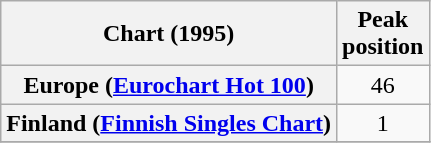<table class="wikitable sortable plainrowheaders" style="text-align:center">
<tr>
<th scope="col">Chart (1995)</th>
<th scope="col">Peak<br>position</th>
</tr>
<tr>
<th scope="row">Europe (<a href='#'>Eurochart Hot 100</a>)</th>
<td>46</td>
</tr>
<tr>
<th scope="row">Finland (<a href='#'>Finnish Singles Chart</a>)</th>
<td>1</td>
</tr>
<tr>
</tr>
</table>
